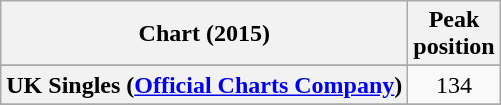<table class="wikitable plainrowheaders sortable" style="text-align:center;">
<tr>
<th scope="col">Chart (2015)</th>
<th scope="col">Peak<br>position</th>
</tr>
<tr>
</tr>
<tr>
<th scope="row">UK Singles (<a href='#'>Official Charts Company</a>)</th>
<td align="center">134</td>
</tr>
<tr>
</tr>
</table>
